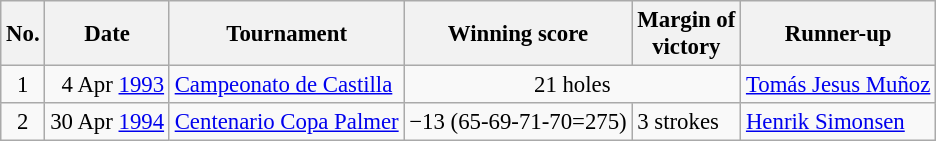<table class="wikitable" style="font-size:95%;">
<tr>
<th>No.</th>
<th>Date</th>
<th>Tournament</th>
<th>Winning score</th>
<th>Margin of<br>victory</th>
<th>Runner-up</th>
</tr>
<tr>
<td align=center>1</td>
<td align=right>4 Apr <a href='#'>1993</a></td>
<td><a href='#'>Campeonato de Castilla</a></td>
<td colspan=2 align=center>21 holes</td>
<td> <a href='#'>Tomás Jesus Muñoz</a></td>
</tr>
<tr>
<td align=center>2</td>
<td align=right>30 Apr <a href='#'>1994</a></td>
<td><a href='#'>Centenario Copa Palmer</a></td>
<td>−13 (65-69-71-70=275)</td>
<td>3 strokes</td>
<td> <a href='#'>Henrik Simonsen</a></td>
</tr>
</table>
